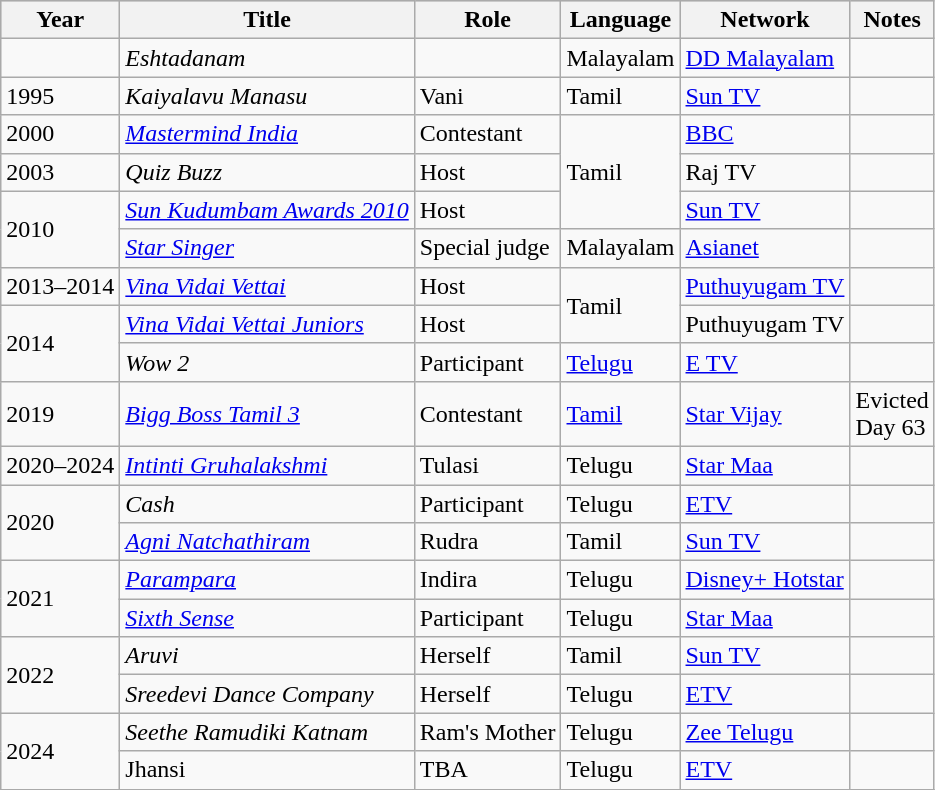<table class="wikitable">
<tr style="background:#ccc; text-align:center;">
<th>Year</th>
<th>Title</th>
<th>Role</th>
<th>Language</th>
<th>Network</th>
<th>Notes</th>
</tr>
<tr>
<td></td>
<td><em>Eshtadanam</em></td>
<td></td>
<td>Malayalam</td>
<td><a href='#'>DD Malayalam</a></td>
<td></td>
</tr>
<tr>
<td>1995</td>
<td><em>Kaiyalavu Manasu</em></td>
<td>Vani</td>
<td>Tamil</td>
<td><a href='#'>Sun TV</a></td>
<td></td>
</tr>
<tr>
<td>2000</td>
<td><em><a href='#'>Mastermind India</a></em></td>
<td>Contestant</td>
<td rowspan="3">Tamil</td>
<td><a href='#'>BBC</a></td>
<td></td>
</tr>
<tr>
<td>2003</td>
<td><em>Quiz Buzz</em></td>
<td>Host</td>
<td>Raj TV</td>
<td></td>
</tr>
<tr>
<td rowspan="2">2010</td>
<td><em><a href='#'>Sun Kudumbam Awards 2010</a></em></td>
<td>Host</td>
<td><a href='#'>Sun TV</a></td>
<td></td>
</tr>
<tr>
<td><em><a href='#'>Star Singer</a></em></td>
<td>Special judge</td>
<td>Malayalam</td>
<td><a href='#'>Asianet</a></td>
<td></td>
</tr>
<tr>
<td>2013–2014</td>
<td><em><a href='#'>Vina Vidai Vettai</a></em></td>
<td>Host</td>
<td rowspan="2">Tamil</td>
<td><a href='#'>Puthuyugam TV</a></td>
<td></td>
</tr>
<tr>
<td rowspan="2">2014</td>
<td><em><a href='#'>Vina Vidai Vettai Juniors</a></em></td>
<td>Host</td>
<td>Puthuyugam TV</td>
<td></td>
</tr>
<tr>
<td><em>Wow 2</em></td>
<td>Participant</td>
<td><a href='#'>Telugu</a></td>
<td><a href='#'>E TV</a></td>
<td></td>
</tr>
<tr>
<td>2019</td>
<td><em><a href='#'>Bigg Boss Tamil 3</a></em></td>
<td>Contestant</td>
<td><a href='#'>Tamil</a></td>
<td><a href='#'>Star Vijay</a></td>
<td>Evicted <br>Day 63</td>
</tr>
<tr>
<td>2020–2024</td>
<td><em><a href='#'>Intinti Gruhalakshmi</a></em></td>
<td>Tulasi</td>
<td>Telugu</td>
<td><a href='#'>Star Maa</a></td>
<td></td>
</tr>
<tr>
<td rowspan="2">2020</td>
<td><em>Cash</em></td>
<td>Participant</td>
<td>Telugu</td>
<td><a href='#'>ETV</a></td>
<td></td>
</tr>
<tr>
<td><em><a href='#'>Agni Natchathiram</a></em></td>
<td>Rudra</td>
<td>Tamil</td>
<td><a href='#'>Sun TV</a></td>
<td></td>
</tr>
<tr>
<td rowspan="2">2021</td>
<td><em><a href='#'>Parampara</a></em></td>
<td>Indira</td>
<td>Telugu</td>
<td><a href='#'>Disney+ Hotstar</a></td>
<td></td>
</tr>
<tr>
<td><em><a href='#'>Sixth Sense</a></em></td>
<td>Participant</td>
<td>Telugu</td>
<td><a href='#'>Star Maa</a></td>
<td></td>
</tr>
<tr>
<td rowspan="2">2022</td>
<td><em>Aruvi</em></td>
<td>Herself</td>
<td>Tamil</td>
<td><a href='#'>Sun TV</a></td>
<td></td>
</tr>
<tr>
<td><em>Sreedevi Dance Company</em></td>
<td>Herself</td>
<td>Telugu</td>
<td><a href='#'>ETV</a></td>
</tr>
<tr>
<td rowspan="2">2024</td>
<td><em>Seethe Ramudiki Katnam</em></td>
<td>Ram's Mother</td>
<td>Telugu</td>
<td><a href='#'>Zee Telugu</a></td>
<td></td>
</tr>
<tr>
<td>Jhansi</td>
<td>TBA</td>
<td>Telugu</td>
<td><a href='#'>ETV</a></td>
<td></td>
</tr>
<tr>
</tr>
</table>
